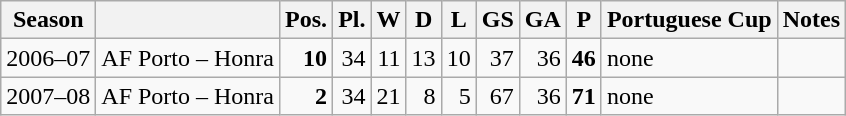<table class="wikitable">
<tr>
<th>Season</th>
<th></th>
<th>Pos.</th>
<th>Pl.</th>
<th>W</th>
<th>D</th>
<th>L</th>
<th>GS</th>
<th>GA</th>
<th>P</th>
<th>Portuguese Cup</th>
<th>Notes</th>
</tr>
<tr>
<td>2006–07</td>
<td>AF Porto – Honra</td>
<td align=right><strong>10</strong></td>
<td align=right>34</td>
<td align=right>11</td>
<td align=right>13</td>
<td align=right>10</td>
<td align=right>37</td>
<td align=right>36</td>
<td align=right><strong>46</strong></td>
<td>none</td>
<td></td>
</tr>
<tr>
<td>2007–08</td>
<td>AF Porto – Honra</td>
<td align=right><strong>2</strong></td>
<td align=right>34</td>
<td align=right>21</td>
<td align=right>8</td>
<td align=right>5</td>
<td align=right>67</td>
<td align=right>36</td>
<td align=right><strong>71</strong></td>
<td>none</td>
<td></td>
</tr>
</table>
